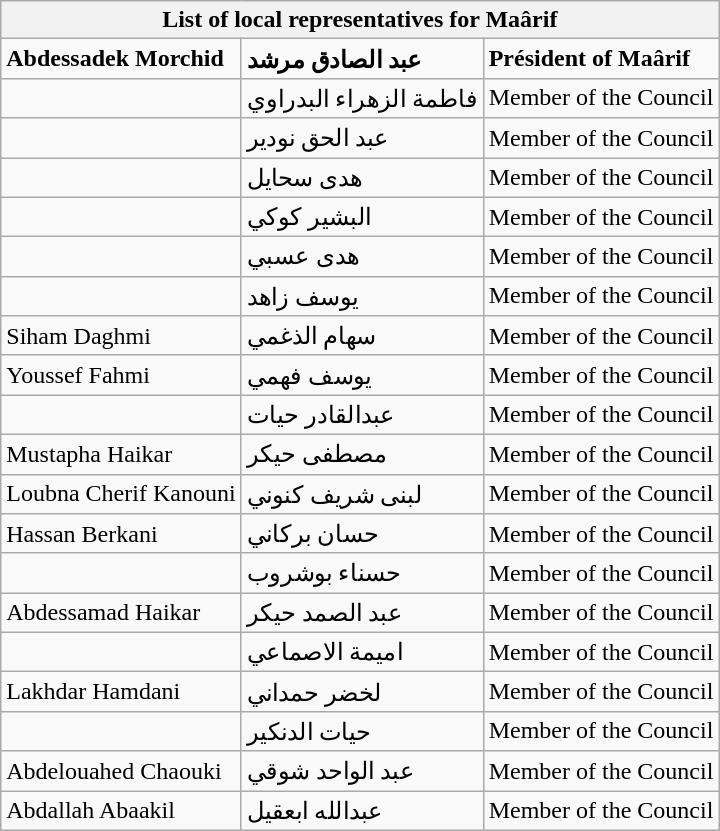<table class="wikitable">
<tr>
<th colspan="3">List of local representatives for  Maârif</th>
</tr>
<tr>
<td><strong>Abdessadek Morchid</strong></td>
<td><strong>عبد الصادق مرشد</strong></td>
<td><strong>Président</strong> <strong>of Maârif</strong></td>
</tr>
<tr>
<td></td>
<td>فاطمة الزهراء البدراوي</td>
<td>Member of the Council</td>
</tr>
<tr>
<td></td>
<td>عبد الحق نودير</td>
<td>Member of the Council</td>
</tr>
<tr>
<td></td>
<td>هدى سحايل</td>
<td>Member of the Council</td>
</tr>
<tr>
<td></td>
<td>البشير كوكي</td>
<td>Member of the Council</td>
</tr>
<tr>
<td></td>
<td>هدى عسبي</td>
<td>Member of the Council</td>
</tr>
<tr>
<td></td>
<td>يوسف زاهد</td>
<td>Member of the Council</td>
</tr>
<tr>
<td>Siham Daghmi</td>
<td>سهام الذغمي</td>
<td>Member of the Council</td>
</tr>
<tr>
<td>Youssef Fahmi</td>
<td>يوسف فهمي</td>
<td>Member of the Council</td>
</tr>
<tr>
<td></td>
<td>عبدالقادر حيات</td>
<td>Member of the Council</td>
</tr>
<tr>
<td>Mustapha Haikar</td>
<td>مصطفى حيكر</td>
<td>Member of the Council</td>
</tr>
<tr>
<td>Loubna Cherif Kanouni</td>
<td>لبنى شريف كنوني</td>
<td>Member of the Council</td>
</tr>
<tr>
<td>Hassan Berkani</td>
<td>حسان بركاني</td>
<td>Member of the Council</td>
</tr>
<tr>
<td></td>
<td>حسناء بوشروب</td>
<td>Member of the Council</td>
</tr>
<tr>
<td>Abdessamad Haikar</td>
<td>عبد الصمد حيكر</td>
<td>Member of the Council</td>
</tr>
<tr>
<td></td>
<td>اميمة الاصماعي</td>
<td>Member of the Council</td>
</tr>
<tr>
<td>Lakhdar Hamdani</td>
<td>لخضر حمداني</td>
<td>Member of the Council</td>
</tr>
<tr>
<td></td>
<td>حيات الدنكير</td>
<td>Member of the Council</td>
</tr>
<tr>
<td>Abdelouahed Chaouki</td>
<td>عبد الواحد شوقي</td>
<td>Member of the Council</td>
</tr>
<tr>
<td>Abdallah Abaakil</td>
<td>عبدالله ابعقيل</td>
<td>Member of the Council</td>
</tr>
</table>
